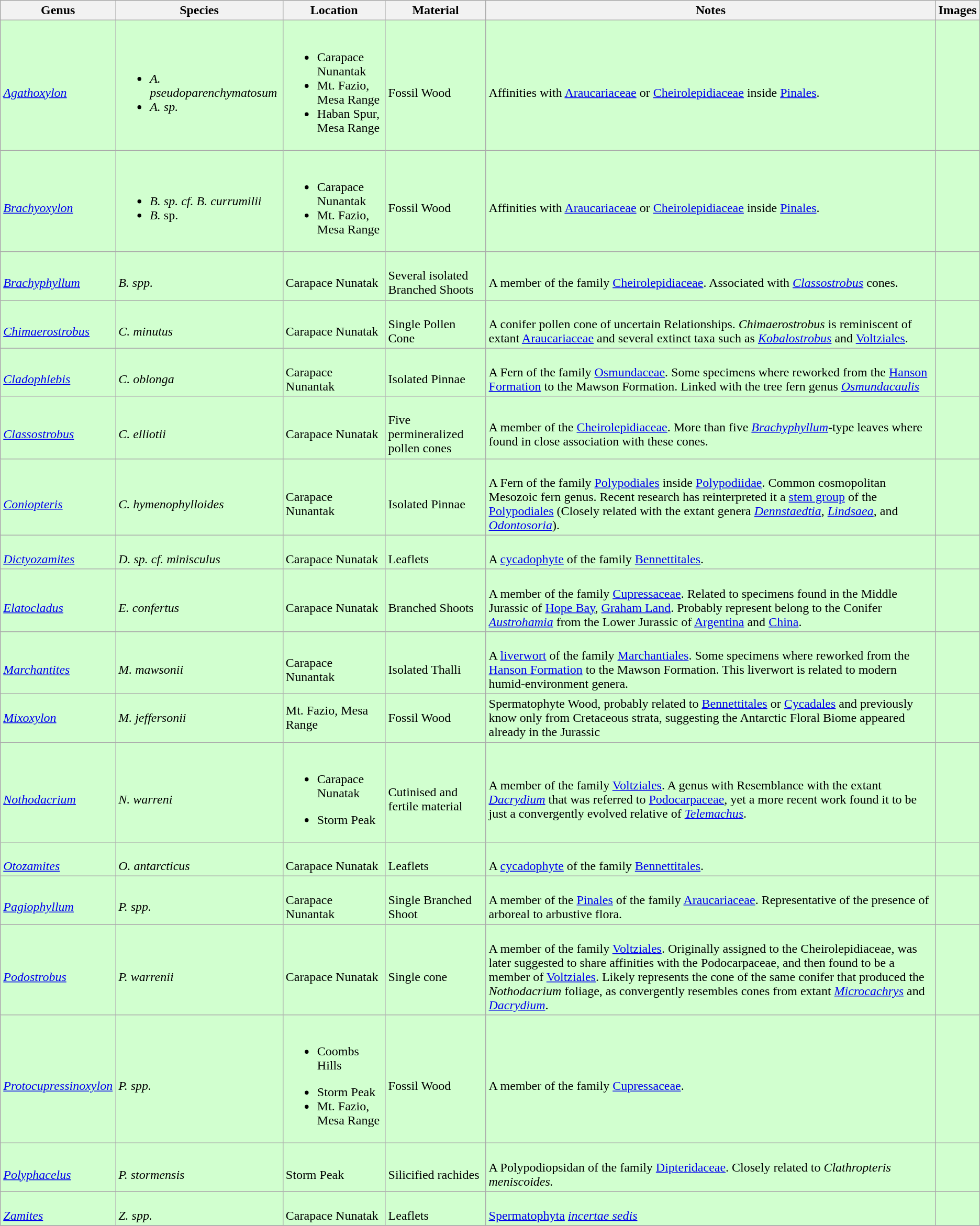<table class="wikitable sortable">
<tr>
<th>Genus</th>
<th>Species</th>
<th>Location</th>
<th>Material</th>
<th>Notes</th>
<th>Images</th>
</tr>
<tr>
<td style="background:#D1FFCF;"><br><em><a href='#'>Agathoxylon</a></em></td>
<td style="background:#D1FFCF;"><br><ul><li><em>A. pseudoparenchymatosum</em></li><li><em>A. sp.</em></li></ul></td>
<td style="background:#D1FFCF;"><br><ul><li>Carapace Nunantak</li><li>Mt. Fazio, Mesa Range</li><li>Haban Spur, Mesa Range</li></ul></td>
<td style="background:#D1FFCF;"><br>Fossil Wood</td>
<td style="background:#D1FFCF;"><br>Affinities with <a href='#'>Araucariaceae</a> or <a href='#'>Cheirolepidiaceae</a> inside <a href='#'>Pinales</a>.</td>
<td style="background:#D1FFCF;"></td>
</tr>
<tr>
<td style="background:#D1FFCF;"><br><em><a href='#'>Brachyoxylon</a></em></td>
<td style="background:#D1FFCF;"><br><ul><li><em>B. sp. cf. B. currumilii</em></li><li><em>B.</em> sp.</li></ul></td>
<td style="background:#D1FFCF;"><br><ul><li>Carapace Nunantak</li><li>Mt. Fazio, Mesa Range</li></ul></td>
<td style="background:#D1FFCF;"><br>Fossil Wood</td>
<td style="background:#D1FFCF;"><br>Affinities with <a href='#'>Araucariaceae</a> or <a href='#'>Cheirolepidiaceae</a> inside <a href='#'>Pinales</a>.</td>
<td style="background:#D1FFCF;"></td>
</tr>
<tr>
<td style="background:#D1FFCF;"><br><em><a href='#'>Brachyphyllum</a></em></td>
<td style="background:#D1FFCF;"><br><em>B. spp.</em></td>
<td style="background:#D1FFCF;"><br>Carapace Nunatak</td>
<td style="background:#D1FFCF;"><br>Several isolated Branched Shoots</td>
<td style="background:#D1FFCF;"><br>A member of the family <a href='#'>Cheirolepidiaceae</a>. Associated with <em><a href='#'>Classostrobus</a></em> cones.</td>
<td style="background:#D1FFCF;"></td>
</tr>
<tr>
<td style="background:#D1FFCF;"><br><em><a href='#'>Chimaerostrobus</a></em></td>
<td style="background:#D1FFCF;"><br><em>C. minutus</em></td>
<td style="background:#D1FFCF;"><br>Carapace Nunatak</td>
<td style="background:#D1FFCF;"><br>Single Pollen Cone</td>
<td style="background:#D1FFCF;"><br>A conifer pollen cone of uncertain Relationships. <em>Chimaerostrobus</em> is reminiscent of extant <a href='#'>Araucariaceae</a> and several extinct taxa such as <em><a href='#'>Kobalostrobus</a></em> and <a href='#'>Voltziales</a>.</td>
<td style="background:#D1FFCF;"></td>
</tr>
<tr>
<td style="background:#D1FFCF;"><br><em><a href='#'>Cladophlebis</a></em></td>
<td style="background:#D1FFCF;"><br><em>C. oblonga</em></td>
<td style="background:#D1FFCF;"><br>Carapace Nunantak</td>
<td style="background:#D1FFCF;"><br>Isolated Pinnae</td>
<td style="background:#D1FFCF;"><br>A Fern of the family <a href='#'>Osmundaceae</a>. Some specimens where reworked from the <a href='#'>Hanson Formation</a> to the Mawson Formation. Linked with the tree fern genus <em><a href='#'>Osmundacaulis</a></em></td>
<td style="background:#D1FFCF;"></td>
</tr>
<tr>
<td style="background:#D1FFCF;"><br><em><a href='#'>Classostrobus</a></em></td>
<td style="background:#D1FFCF;"><br><em>C. elliotii</em></td>
<td style="background:#D1FFCF;"><br>Carapace Nunatak</td>
<td style="background:#D1FFCF;"><br>Five permineralized pollen cones</td>
<td style="background:#D1FFCF;"><br>A member of the <a href='#'>Cheirolepidiaceae</a>. More than five <em><a href='#'>Brachyphyllum</a></em>-type leaves where found in close association with these cones.</td>
<td style="background:#D1FFCF;"></td>
</tr>
<tr>
<td style="background:#D1FFCF;"><br><em><a href='#'>Coniopteris</a></em></td>
<td style="background:#D1FFCF;"><br><em>C. hymenophylloides</em></td>
<td style="background:#D1FFCF;"><br>Carapace Nunantak</td>
<td style="background:#D1FFCF;"><br>Isolated Pinnae</td>
<td style="background:#D1FFCF;"><br>A Fern of the family <a href='#'>Polypodiales</a> inside <a href='#'>Polypodiidae</a>. Common cosmopolitan Mesozoic fern genus. Recent research has reinterpreted it a <a href='#'>stem group</a> of the <a href='#'>Polypodiales</a> (Closely related with the extant genera <em><a href='#'>Dennstaedtia</a></em>, <em><a href='#'>Lindsaea</a></em>, and <em><a href='#'>Odontosoria</a></em>).</td>
<td style="background:#D1FFCF;"><br></td>
</tr>
<tr>
<td style="background:#D1FFCF;"><br><em><a href='#'>Dictyozamites</a></em></td>
<td style="background:#D1FFCF;"><br><em>D. sp. cf. minisculus</em></td>
<td style="background:#D1FFCF;"><br>Carapace Nunatak</td>
<td style="background:#D1FFCF;"><br>Leaflets</td>
<td style="background:#D1FFCF;"><br>A <a href='#'>cycadophyte</a> of the family <a href='#'>Bennettitales</a>.</td>
<td style="background:#D1FFCF;"></td>
</tr>
<tr>
<td style="background:#D1FFCF;"><br><em><a href='#'>Elatocladus</a></em></td>
<td style="background:#D1FFCF;"><br><em>E. confertus</em></td>
<td style="background:#D1FFCF;"><br>Carapace Nunatak</td>
<td style="background:#D1FFCF;"><br>Branched Shoots</td>
<td style="background:#D1FFCF;"><br>A member of the family <a href='#'>Cupressaceae</a>. Related to specimens found in the Middle Jurassic of <a href='#'>Hope Bay</a>, <a href='#'>Graham Land</a>. Probably represent belong to the Conifer <em><a href='#'>Austrohamia</a></em> from the Lower Jurassic of <a href='#'>Argentina</a> and <a href='#'>China</a>.</td>
<td style="background:#D1FFCF;"></td>
</tr>
<tr>
<td style="background:#D1FFCF;"><br><em><a href='#'>Marchantites</a></em></td>
<td style="background:#D1FFCF;"><br><em>M. mawsonii</em></td>
<td style="background:#D1FFCF;"><br>Carapace Nunantak</td>
<td style="background:#D1FFCF;"><br>Isolated Thalli</td>
<td style="background:#D1FFCF;"><br>A <a href='#'>liverwort</a> of the family <a href='#'>Marchantiales</a>. Some specimens where reworked from the <a href='#'>Hanson Formation</a> to the Mawson Formation. This liverwort is related to modern humid-environment genera.</td>
<td style="background:#D1FFCF;"><br></td>
</tr>
<tr>
<td style="background:#D1FFCF;"><em><a href='#'>Mixoxylon</a></em></td>
<td style="background:#D1FFCF;"><em>M. jeffersonii</em></td>
<td style="background:#D1FFCF;">Mt. Fazio, Mesa Range</td>
<td style="background:#D1FFCF;">Fossil Wood</td>
<td style="background:#D1FFCF;">Spermatophyte Wood, probably related to <a href='#'>Bennettitales</a> or <a href='#'>Cycadales</a> and previously know only from Cretaceous strata, suggesting the Antarctic Floral Biome appeared already in the Jurassic</td>
<td style="background:#D1FFCF;"></td>
</tr>
<tr>
<td style="background:#D1FFCF;"><br><em><a href='#'>Nothodacrium</a></em></td>
<td style="background:#D1FFCF;"><br><em>N. warreni</em></td>
<td style="background:#D1FFCF;"><br><ul><li>Carapace Nunatak</li></ul><ul><li>Storm Peak</li></ul></td>
<td style="background:#D1FFCF;"><br>Cutinised and fertile material</td>
<td style="background:#D1FFCF;"><br>A member of the family <a href='#'>Voltziales</a>. A genus with Resemblance with the extant <em><a href='#'>Dacrydium</a></em> that was referred to <a href='#'>Podocarpaceae</a>, yet a more recent work found it to be just a convergently evolved relative of <em><a href='#'>Telemachus</a></em>.</td>
<td style="background:#D1FFCF;"></td>
</tr>
<tr>
<td style="background:#D1FFCF;"><br><em><a href='#'>Otozamites</a></em></td>
<td style="background:#D1FFCF;"><br><em>O. antarcticus</em></td>
<td style="background:#D1FFCF;"><br>Carapace Nunatak</td>
<td style="background:#D1FFCF;"><br>Leaflets</td>
<td style="background:#D1FFCF;"><br>A <a href='#'>cycadophyte</a> of the family <a href='#'>Bennettitales</a>.</td>
<td style="background:#D1FFCF;"><br></td>
</tr>
<tr>
<td style="background:#D1FFCF;"><br><em><a href='#'>Pagiophyllum</a></em></td>
<td style="background:#D1FFCF;"><br><em>P. spp.</em></td>
<td style="background:#D1FFCF;"><br>Carapace Nunantak</td>
<td style="background:#D1FFCF;"><br>Single Branched Shoot</td>
<td style="background:#D1FFCF;"><br>A member of the <a href='#'>Pinales</a> of the family <a href='#'>Araucariaceae</a>. Representative of the presence of arboreal to arbustive flora.</td>
<td style="background:#D1FFCF;"><br></td>
</tr>
<tr>
<td style="background:#D1FFCF;"><br><em><a href='#'>Podostrobus</a></em></td>
<td style="background:#D1FFCF;"><br><em>P. warrenii</em></td>
<td style="background:#D1FFCF;"><br>Carapace Nunatak</td>
<td style="background:#D1FFCF;"><br>Single cone</td>
<td style="background:#D1FFCF;"><br>A member of the family <a href='#'>Voltziales</a>. Originally assigned to the Cheirolepidiaceae, was later suggested to share affinities with the Podocarpaceae, and then found to be a member of <a href='#'>Voltziales</a>. Likely represents the cone of the same conifer that produced the <em>Nothodacrium</em> foliage, as convergently resembles cones from extant <em><a href='#'>Microcachrys</a></em> and <em><a href='#'>Dacrydium</a></em>.</td>
<td style="background:#D1FFCF;"></td>
</tr>
<tr>
<td style="background:#D1FFCF;"><br><em><a href='#'>Protocupressinoxylon</a></em></td>
<td style="background:#D1FFCF;"><br><em>P. spp.</em></td>
<td style="background:#D1FFCF;"><br><ul><li>Coombs Hills</li></ul><ul><li>Storm Peak</li><li>Mt. Fazio, Mesa Range</li></ul></td>
<td style="background:#D1FFCF;"><br>Fossil Wood</td>
<td style="background:#D1FFCF;"><br>A member of the family <a href='#'>Cupressaceae</a>.</td>
<td style="background:#D1FFCF;"></td>
</tr>
<tr>
<td style="background:#D1FFCF;"><br><em><a href='#'>Polyphacelus</a></em></td>
<td style="background:#D1FFCF;"><br><em>P. stormensis</em></td>
<td style="background:#D1FFCF;"><br>Storm Peak</td>
<td style="background:#D1FFCF;"><br>Silicified rachides</td>
<td style="background:#D1FFCF;"><br>A Polypodiopsidan of the family <a href='#'>Dipteridaceae</a>. Closely related to <em>Clathropteris meniscoides.</em></td>
<td style="background:#D1FFCF;"></td>
</tr>
<tr>
<td style="background:#D1FFCF;"><br><em><a href='#'>Zamites</a></em></td>
<td style="background:#D1FFCF;"><br><em>Z. spp.</em></td>
<td style="background:#D1FFCF;"><br>Carapace Nunatak</td>
<td style="background:#D1FFCF;"><br>Leaflets</td>
<td style="background:#D1FFCF;"><br><a href='#'>Spermatophyta</a> <em><a href='#'>incertae sedis</a></em></td>
<td style="background:#D1FFCF;"><br></td>
</tr>
<tr>
</tr>
</table>
